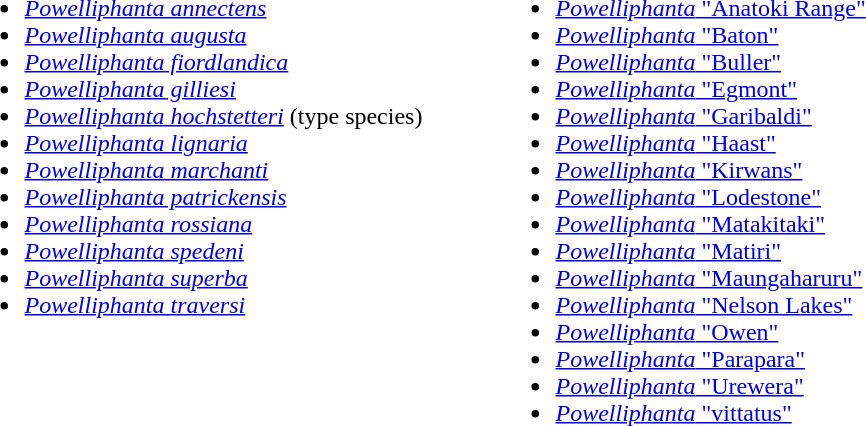<table>
<tr valign=top>
<td width="350"><br><ul><li><em><a href='#'>Powelliphanta annectens</a></em></li><li><em><a href='#'>Powelliphanta augusta</a></em></li><li><em><a href='#'>Powelliphanta fiordlandica</a></em></li><li><em><a href='#'>Powelliphanta gilliesi</a></em></li><li><em><a href='#'>Powelliphanta hochstetteri</a></em> (type species)</li><li><em><a href='#'>Powelliphanta lignaria</a></em></li><li><em><a href='#'>Powelliphanta marchanti</a></em></li><li><em><a href='#'>Powelliphanta patrickensis</a></em></li><li><em><a href='#'>Powelliphanta rossiana</a></em></li><li><em><a href='#'>Powelliphanta spedeni</a></em></li><li><em><a href='#'>Powelliphanta superba</a></em></li><li><em><a href='#'>Powelliphanta traversi</a></em></li></ul></td>
<td width="250"><br><ul><li><a href='#'><em>Powelliphanta</em> "Anatoki Range"</a></li><li><a href='#'><em>Powelliphanta</em> "Baton"</a></li><li><a href='#'><em>Powelliphanta</em> "Buller"</a></li><li><a href='#'><em>Powelliphanta</em> "Egmont"</a></li><li><a href='#'><em>Powelliphanta</em> "Garibaldi"</a></li><li><a href='#'><em>Powelliphanta</em> "Haast"</a></li><li><a href='#'><em>Powelliphanta</em> "Kirwans"</a></li><li><a href='#'><em>Powelliphanta</em> "Lodestone"</a></li><li><a href='#'><em>Powelliphanta</em> "Matakitaki"</a></li><li><a href='#'><em>Powelliphanta</em> "Matiri"</a></li><li><a href='#'><em>Powelliphanta</em> "Maungaharuru"</a></li><li><a href='#'><em>Powelliphanta</em> "Nelson Lakes"</a></li><li><a href='#'><em>Powelliphanta</em> "Owen"</a></li><li><a href='#'><em>Powelliphanta</em> "Parapara"</a></li><li><a href='#'><em>Powelliphanta</em> "Urewera"</a></li><li><a href='#'><em>Powelliphanta</em> "vittatus"</a></li></ul></td>
</tr>
</table>
